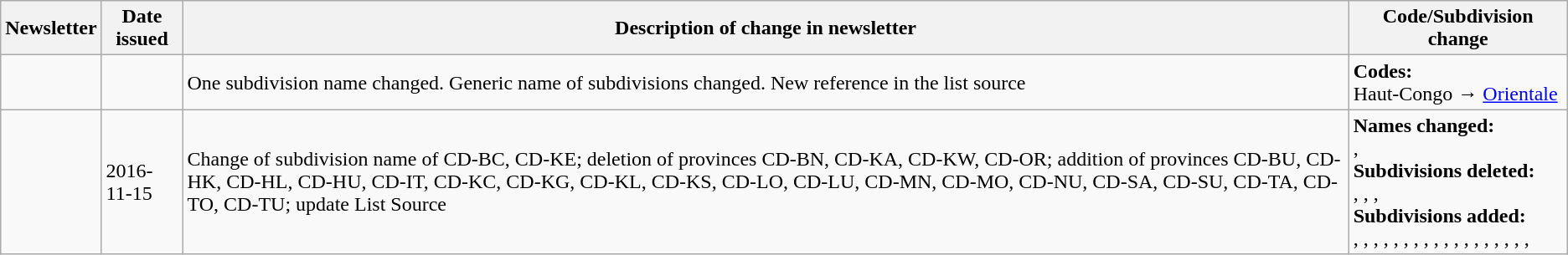<table class="wikitable">
<tr>
<th>Newsletter</th>
<th>Date issued</th>
<th>Description of change in newsletter</th>
<th>Code/Subdivision change</th>
</tr>
<tr>
<td id="I-2"></td>
<td></td>
<td>One subdivision name changed. Generic name of subdivisions changed. New reference in the list source</td>
<td style=white-space:nowrap><strong>Codes:</strong><br>  Haut-Congo →  <a href='#'>Orientale</a></td>
</tr>
<tr>
<td></td>
<td>2016-11-15</td>
<td>Change of subdivision name of CD-BC, CD-KE; deletion of provinces CD-BN, CD-KA, CD-KW, CD-OR; addition of provinces CD-BU, CD-HK, CD-HL, CD-HU, CD-IT, CD-KC, CD-KG, CD-KL, CD-KS, CD-LO, CD-LU, CD-MN, CD-MO, CD-NU, CD-SA, CD-SU, CD-TA, CD-TO, CD-TU; update List Source</td>
<td><strong>Names changed:</strong><br>, <br><strong>Subdivisions deleted:</strong><br>, , , <br><strong>Subdivisions added:</strong><br>, , , , , , , , , , , , , , , , , , </td>
</tr>
</table>
